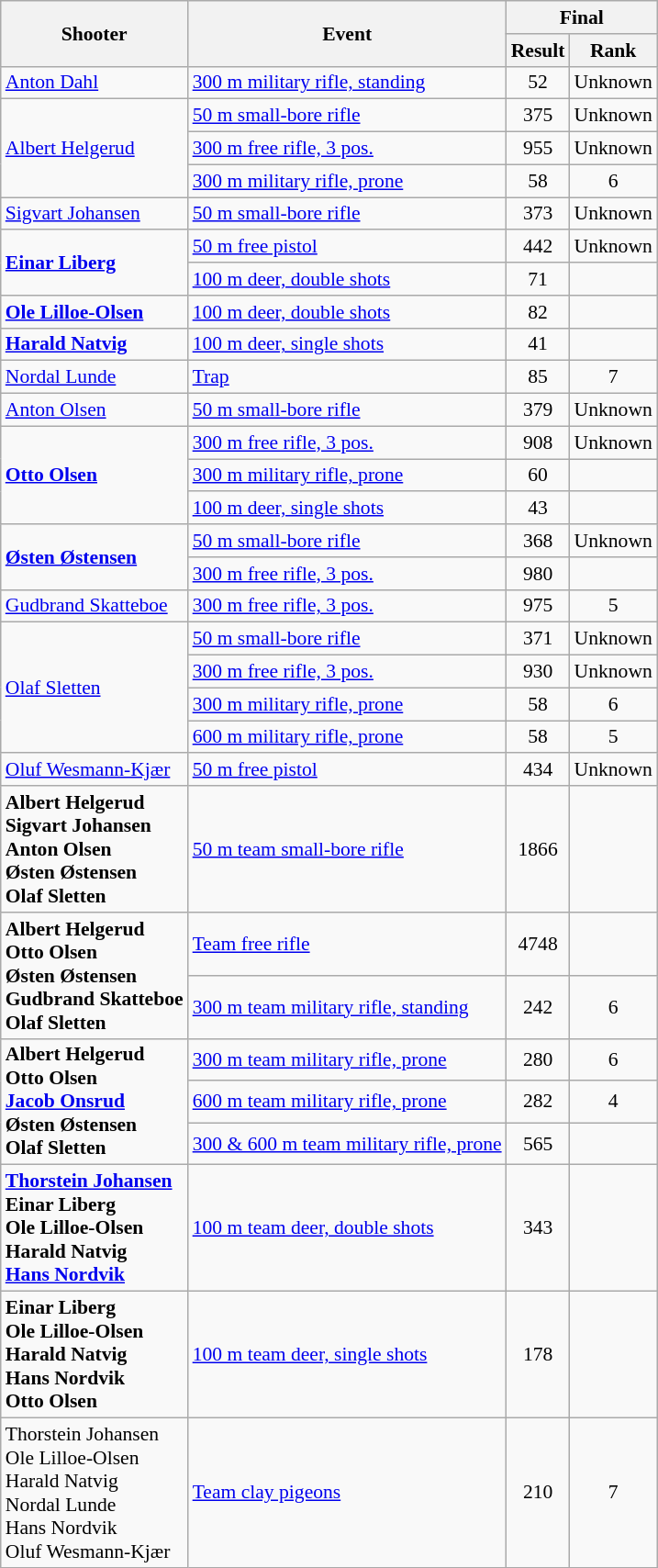<table class=wikitable style="font-size:90%">
<tr>
<th rowspan=2>Shooter</th>
<th rowspan=2>Event</th>
<th colspan=2>Final</th>
</tr>
<tr>
<th>Result</th>
<th>Rank</th>
</tr>
<tr>
<td><a href='#'>Anton Dahl</a></td>
<td><a href='#'>300 m military rifle, standing</a></td>
<td align=center>52</td>
<td align=center>Unknown</td>
</tr>
<tr>
<td rowspan=3><a href='#'>Albert Helgerud</a></td>
<td><a href='#'>50 m small-bore rifle</a></td>
<td align=center>375</td>
<td align=center>Unknown</td>
</tr>
<tr>
<td><a href='#'>300 m free rifle, 3 pos.</a></td>
<td align=center>955</td>
<td align=center>Unknown</td>
</tr>
<tr>
<td><a href='#'>300 m military rifle, prone</a></td>
<td align=center>58</td>
<td align=center>6</td>
</tr>
<tr>
<td><a href='#'>Sigvart Johansen</a></td>
<td><a href='#'>50 m small-bore rifle</a></td>
<td align=center>373</td>
<td align=center>Unknown</td>
</tr>
<tr>
<td rowspan=2><strong><a href='#'>Einar Liberg</a></strong></td>
<td><a href='#'>50 m free pistol</a></td>
<td align=center>442</td>
<td align=center>Unknown</td>
</tr>
<tr>
<td><a href='#'>100 m deer, double shots</a></td>
<td align=center>71</td>
<td align=center></td>
</tr>
<tr>
<td><strong><a href='#'>Ole Lilloe-Olsen</a></strong></td>
<td><a href='#'>100 m deer, double shots</a></td>
<td align=center>82</td>
<td align=center></td>
</tr>
<tr>
<td><strong><a href='#'>Harald Natvig</a></strong></td>
<td><a href='#'>100 m deer, single shots</a></td>
<td align=center>41</td>
<td align=center></td>
</tr>
<tr>
<td><a href='#'>Nordal Lunde</a></td>
<td><a href='#'>Trap</a></td>
<td align=center>85</td>
<td align=center>7</td>
</tr>
<tr>
<td><a href='#'>Anton Olsen</a></td>
<td><a href='#'>50 m small-bore rifle</a></td>
<td align=center>379</td>
<td align=center>Unknown</td>
</tr>
<tr>
<td rowspan=3><strong><a href='#'>Otto Olsen</a></strong></td>
<td><a href='#'>300 m free rifle, 3 pos.</a></td>
<td align=center>908</td>
<td align=center>Unknown</td>
</tr>
<tr>
<td><a href='#'>300 m military rifle, prone</a></td>
<td align=center>60</td>
<td align=center></td>
</tr>
<tr>
<td><a href='#'>100 m deer, single shots</a></td>
<td align=center>43</td>
<td align=center></td>
</tr>
<tr>
<td rowspan=2><strong><a href='#'>Østen Østensen</a></strong></td>
<td><a href='#'>50 m small-bore rifle</a></td>
<td align=center>368</td>
<td align=center>Unknown</td>
</tr>
<tr>
<td><a href='#'>300 m free rifle, 3 pos.</a></td>
<td align=center>980</td>
<td align=center></td>
</tr>
<tr>
<td><a href='#'>Gudbrand Skatteboe</a></td>
<td><a href='#'>300 m free rifle, 3 pos.</a></td>
<td align=center>975</td>
<td align=center>5</td>
</tr>
<tr>
<td rowspan=4><a href='#'>Olaf Sletten</a></td>
<td><a href='#'>50 m small-bore rifle</a></td>
<td align=center>371</td>
<td align=center>Unknown</td>
</tr>
<tr>
<td><a href='#'>300 m free rifle, 3 pos.</a></td>
<td align=center>930</td>
<td align=center>Unknown</td>
</tr>
<tr>
<td><a href='#'>300 m military rifle, prone</a></td>
<td align=center>58</td>
<td align=center>6</td>
</tr>
<tr>
<td><a href='#'>600 m military rifle, prone</a></td>
<td align=center>58</td>
<td align=center>5</td>
</tr>
<tr>
<td><a href='#'>Oluf Wesmann-Kjær</a></td>
<td><a href='#'>50 m free pistol</a></td>
<td align=center>434</td>
<td align=center>Unknown</td>
</tr>
<tr>
<td><strong>Albert Helgerud <br> Sigvart Johansen <br> Anton Olsen <br> Østen Østensen <br> Olaf Sletten</strong></td>
<td><a href='#'>50 m team small-bore rifle</a></td>
<td align=center>1866</td>
<td align=center></td>
</tr>
<tr>
<td rowspan=2><strong>Albert Helgerud <br> Otto Olsen <br> Østen Østensen <br> Gudbrand Skatteboe <br> Olaf Sletten</strong></td>
<td><a href='#'>Team free rifle</a></td>
<td align=center>4748</td>
<td align=center></td>
</tr>
<tr>
<td><a href='#'>300 m team military rifle, standing</a></td>
<td align=center>242</td>
<td align=center>6</td>
</tr>
<tr>
<td rowspan=3><strong>Albert Helgerud <br> Otto Olsen <br> <a href='#'>Jacob Onsrud</a> <br> Østen Østensen <br> Olaf Sletten</strong></td>
<td><a href='#'>300 m team military rifle, prone</a></td>
<td align=center>280</td>
<td align=center>6</td>
</tr>
<tr>
<td><a href='#'>600 m team military rifle, prone</a></td>
<td align=center>282</td>
<td align=center>4</td>
</tr>
<tr>
<td><a href='#'>300 & 600 m team military rifle, prone</a></td>
<td align=center>565</td>
<td align=center></td>
</tr>
<tr>
<td><strong><a href='#'>Thorstein Johansen</a> <br> Einar Liberg <br> Ole Lilloe-Olsen <br> Harald Natvig <br> <a href='#'>Hans Nordvik</a></strong></td>
<td><a href='#'>100 m team deer, double shots</a></td>
<td align=center>343</td>
<td align=center></td>
</tr>
<tr>
<td><strong>Einar Liberg <br> Ole Lilloe-Olsen <br> Harald Natvig <br> Hans Nordvik <br> Otto Olsen</strong></td>
<td><a href='#'>100 m team deer, single shots</a></td>
<td align=center>178</td>
<td align=center></td>
</tr>
<tr>
<td>Thorstein Johansen <br> Ole Lilloe-Olsen <br> Harald Natvig <br> Nordal Lunde <br> Hans Nordvik <br> Oluf Wesmann-Kjær</td>
<td><a href='#'>Team clay pigeons</a></td>
<td align=center>210</td>
<td align=center>7</td>
</tr>
</table>
